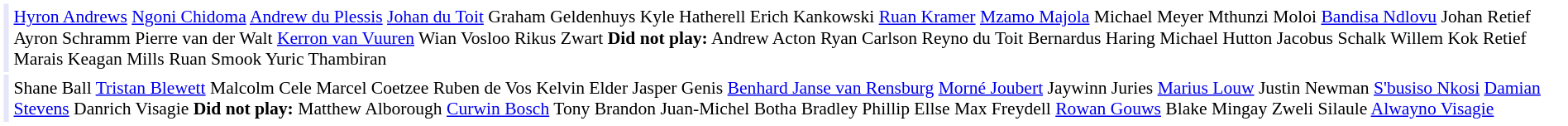<table cellpadding="2" style="border: 1px solid white; font-size:90%;">
<tr>
<td style="text-align:right;" bgcolor="lavender"></td>
<td style="text-align:left;"><a href='#'>Hyron Andrews</a> <a href='#'>Ngoni Chidoma</a> <a href='#'>Andrew du Plessis</a> <a href='#'>Johan du Toit</a> Graham Geldenhuys Kyle Hatherell Erich Kankowski <a href='#'>Ruan Kramer</a> <a href='#'>Mzamo Majola</a> Michael Meyer Mthunzi Moloi <a href='#'>Bandisa Ndlovu</a> Johan Retief Ayron Schramm Pierre van der Walt <a href='#'>Kerron van Vuuren</a> Wian Vosloo Rikus Zwart <strong>Did not play:</strong> Andrew Acton Ryan Carlson Reyno du Toit Bernardus Haring Michael Hutton Jacobus Schalk Willem Kok Retief Marais Keagan Mills Ruan Smook Yuric Thambiran</td>
</tr>
<tr>
<td style="text-align:right;" bgcolor="lavender"></td>
<td style="text-align:left;">Shane Ball <a href='#'>Tristan Blewett</a> Malcolm Cele Marcel Coetzee Ruben de Vos Kelvin Elder Jasper Genis <a href='#'>Benhard Janse van Rensburg</a> <a href='#'>Morné Joubert</a> Jaywinn Juries <a href='#'>Marius Louw</a> Justin Newman <a href='#'>S'busiso Nkosi</a> <a href='#'>Damian Stevens</a> Danrich Visagie <strong>Did not play:</strong> Matthew Alborough <a href='#'>Curwin Bosch</a> Tony Brandon Juan-Michel Botha Bradley Phillip Ellse Max Freydell <a href='#'>Rowan Gouws</a> Blake Mingay Zweli Silaule <a href='#'>Alwayno Visagie</a></td>
</tr>
</table>
